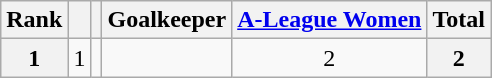<table class="wikitable" style="text-align:center">
<tr>
<th>Rank</th>
<th></th>
<th></th>
<th>Goalkeeper</th>
<th><a href='#'>A-League Women</a></th>
<th>Total</th>
</tr>
<tr>
<th>1</th>
<td>1</td>
<td></td>
<td align="left"></td>
<td>2</td>
<th>2</th>
</tr>
</table>
